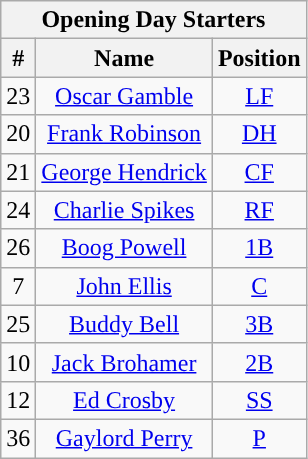<table class="wikitable" style="text-align:center">
<tr>
<th colspan="3">Opening Day Starters</th>
</tr>
<tr>
<th>#</th>
<th>Name</th>
<th>Position</th>
</tr>
<tr>
<td>23</td>
<td><a href='#'>Oscar Gamble</a></td>
<td><a href='#'>LF</a></td>
</tr>
<tr>
<td>20</td>
<td><a href='#'>Frank Robinson</a></td>
<td><a href='#'>DH</a></td>
</tr>
<tr>
<td>21</td>
<td><a href='#'>George Hendrick</a></td>
<td><a href='#'>CF</a></td>
</tr>
<tr>
<td>24</td>
<td><a href='#'>Charlie Spikes</a></td>
<td><a href='#'>RF</a></td>
</tr>
<tr>
<td>26</td>
<td><a href='#'>Boog Powell</a></td>
<td><a href='#'>1B</a></td>
</tr>
<tr>
<td>7</td>
<td><a href='#'>John Ellis</a></td>
<td><a href='#'>C</a></td>
</tr>
<tr>
<td>25</td>
<td><a href='#'>Buddy Bell</a></td>
<td><a href='#'>3B</a></td>
</tr>
<tr>
<td>10</td>
<td><a href='#'>Jack Brohamer</a></td>
<td><a href='#'>2B</a></td>
</tr>
<tr>
<td>12</td>
<td><a href='#'>Ed Crosby</a></td>
<td><a href='#'>SS</a></td>
</tr>
<tr>
<td>36</td>
<td><a href='#'>Gaylord Perry</a></td>
<td><a href='#'>P</a></td>
</tr>
</table>
